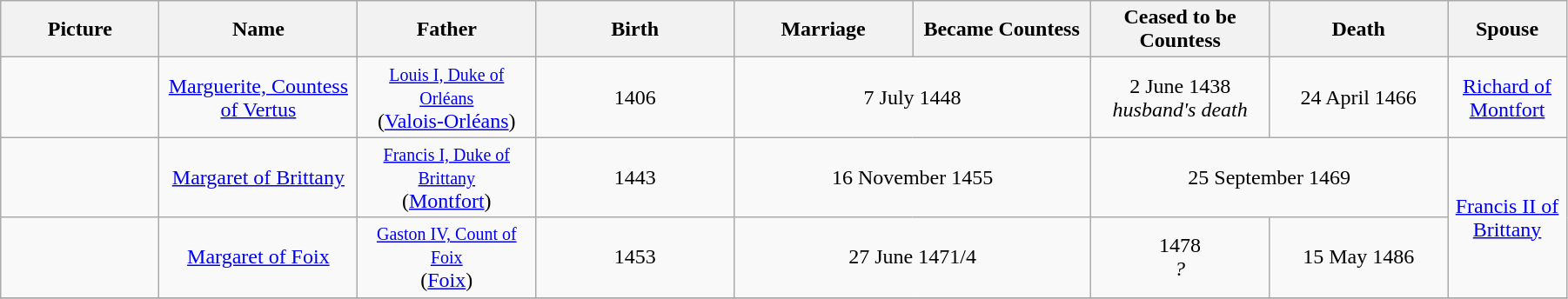<table width=95% class="wikitable">
<tr>
<th width = "8%">Picture</th>
<th width = "10%">Name</th>
<th width = "9%">Father</th>
<th width = "10%">Birth</th>
<th width = "9%">Marriage</th>
<th width = "9%">Became Countess</th>
<th width = "9%">Ceased to be Countess</th>
<th width = "9%">Death</th>
<th width = "6%">Spouse</th>
</tr>
<tr>
<td align="center"></td>
<td align="center"><a href='#'>Marguerite, Countess of Vertus</a></td>
<td align="center"><small><a href='#'>Louis I, Duke of Orléans</a></small><br>(<a href='#'>Valois-Orléans</a>)</td>
<td align="center">1406</td>
<td align="center" colspan="2">7 July 1448</td>
<td align="center">2 June 1438<br><em>husband's death</em></td>
<td align="center">24 April 1466</td>
<td align="center"><a href='#'>Richard of Montfort</a></td>
</tr>
<tr>
<td align="center"></td>
<td align="center"><a href='#'>Margaret of Brittany</a></td>
<td align="center"><small><a href='#'>Francis I, Duke of Brittany</a></small><br>(<a href='#'>Montfort</a>)</td>
<td align="center">1443</td>
<td align="center" colspan="2">16 November 1455</td>
<td align="center" colspan="2">25 September 1469</td>
<td align="center" rowspan="2"><a href='#'>Francis II of Brittany</a></td>
</tr>
<tr>
<td align="center"></td>
<td align="center"><a href='#'>Margaret of Foix</a></td>
<td align="center"><small><a href='#'>Gaston IV, Count of Foix</a></small><br>(<a href='#'>Foix</a>)</td>
<td align="center">1453</td>
<td align="center" colspan="2">27 June 1471/4</td>
<td align="center">1478<br><em>?</em></td>
<td align="center">15 May 1486</td>
</tr>
<tr>
</tr>
</table>
